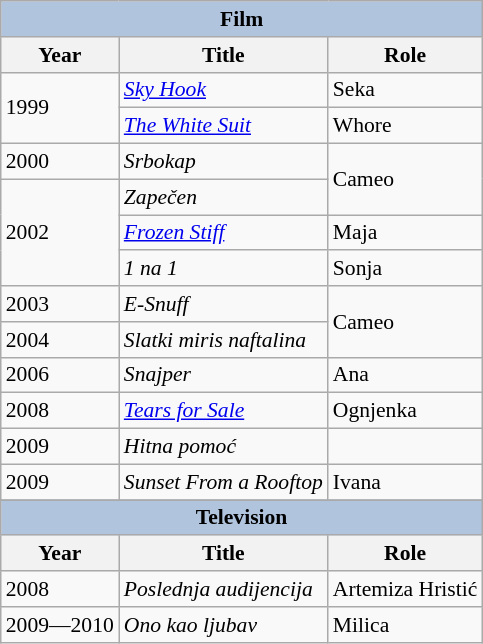<table class="wikitable" style="font-size: 90%;">
<tr>
<th colspan="4" style="background: LightSteelBlue;">Film</th>
</tr>
<tr>
<th>Year</th>
<th>Title</th>
<th>Role</th>
</tr>
<tr>
<td rowspan="2">1999</td>
<td><em><a href='#'>Sky Hook</a></em></td>
<td>Seka</td>
</tr>
<tr>
<td><em><a href='#'>The White Suit</a></em></td>
<td>Whore</td>
</tr>
<tr>
<td>2000</td>
<td><em>Srbokap</em></td>
<td rowspan="2">Cameo</td>
</tr>
<tr>
<td rowspan="3">2002</td>
<td><em>Zapečen</em></td>
</tr>
<tr>
<td><em><a href='#'>Frozen Stiff</a></em></td>
<td>Maja</td>
</tr>
<tr>
<td><em>1 na 1</em></td>
<td>Sonja</td>
</tr>
<tr>
<td>2003</td>
<td><em>E-Snuff</em></td>
<td rowspan="2">Cameo</td>
</tr>
<tr>
<td>2004</td>
<td><em>Slatki miris naftalina</em></td>
</tr>
<tr>
<td>2006</td>
<td><em>Snajper</em></td>
<td>Ana</td>
</tr>
<tr>
<td>2008</td>
<td><em><a href='#'>Tears for Sale</a></em></td>
<td>Ognjenka</td>
</tr>
<tr>
<td>2009</td>
<td><em>Hitna pomoć</em></td>
<td></td>
</tr>
<tr>
<td>2009</td>
<td><em>Sunset From a Rooftop</em></td>
<td>Ivana</td>
</tr>
<tr>
</tr>
<tr>
<th colspan="4" style="background: LightSteelBlue;">Television</th>
</tr>
<tr>
<th>Year</th>
<th>Title</th>
<th>Role</th>
</tr>
<tr>
<td>2008</td>
<td><em>Poslednja audijencija</em></td>
<td>Artemiza Hristić</td>
</tr>
<tr>
<td>2009—2010</td>
<td><em>Ono kao ljubav</em></td>
<td>Milica</td>
</tr>
</table>
